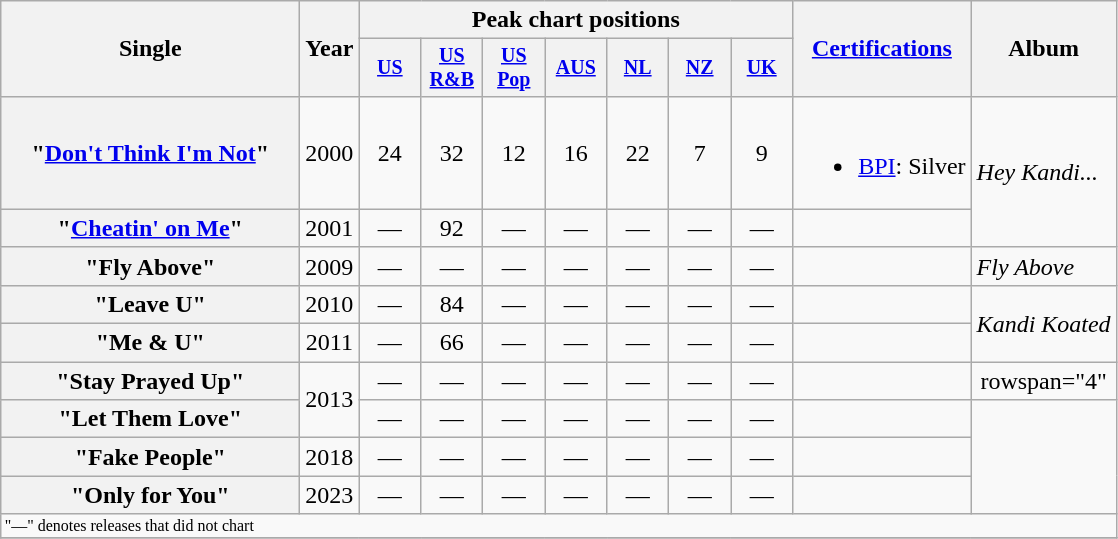<table class="wikitable plainrowheaders" style="text-align:center;">
<tr>
<th rowspan="2" style="width:12em;">Single</th>
<th rowspan="2">Year</th>
<th colspan="7">Peak chart positions</th>
<th rowspan="2"><a href='#'>Certifications</a><br></th>
<th rowspan="2">Album</th>
</tr>
<tr style="font-size:smaller;">
<th width="35"><a href='#'>US</a><br></th>
<th width="35"><a href='#'>US R&B</a><br></th>
<th width="35"><a href='#'>US Pop</a><br></th>
<th width="35"><a href='#'>AUS</a><br></th>
<th width="35"><a href='#'>NL</a><br></th>
<th width="35"><a href='#'>NZ</a><br></th>
<th width="35"><a href='#'>UK</a><br></th>
</tr>
<tr>
<th scope="row">"<a href='#'>Don't Think I'm Not</a>"</th>
<td>2000</td>
<td>24</td>
<td>32</td>
<td>12</td>
<td>16</td>
<td>22</td>
<td>7</td>
<td>9</td>
<td align="left"><br><ul><li><a href='#'>BPI</a>: Silver</li></ul></td>
<td align="left" rowspan="2"><em>Hey Kandi...</em></td>
</tr>
<tr>
<th scope="row">"<a href='#'>Cheatin' on Me</a>"</th>
<td>2001</td>
<td>—</td>
<td>92</td>
<td>—</td>
<td>—</td>
<td>—</td>
<td>—</td>
<td>—</td>
<td></td>
</tr>
<tr>
<th scope="row">"Fly Above"</th>
<td>2009</td>
<td>—</td>
<td>—</td>
<td>—</td>
<td>—</td>
<td>—</td>
<td>—</td>
<td>—</td>
<td></td>
<td align="left"><em>Fly Above</em></td>
</tr>
<tr>
<th scope="row">"Leave U"</th>
<td>2010</td>
<td>—</td>
<td>84</td>
<td>—</td>
<td>—</td>
<td>—</td>
<td>—</td>
<td>—</td>
<td></td>
<td align="left" rowspan="2"><em>Kandi Koated</em></td>
</tr>
<tr>
<th scope="row">"Me & U"</th>
<td>2011</td>
<td>—</td>
<td>66</td>
<td>—</td>
<td>—</td>
<td>—</td>
<td>—</td>
<td>—</td>
<td></td>
</tr>
<tr>
<th scope="row">"Stay Prayed Up"</th>
<td rowspan="2">2013</td>
<td>—</td>
<td>—</td>
<td>—</td>
<td>—</td>
<td>—</td>
<td>—</td>
<td>—</td>
<td></td>
<td>rowspan="4" </td>
</tr>
<tr>
<th scope="row">"Let Them Love"</th>
<td>—</td>
<td>—</td>
<td>—</td>
<td>—</td>
<td>—</td>
<td>—</td>
<td>—</td>
<td></td>
</tr>
<tr>
<th scope="row">"Fake People"</th>
<td>2018</td>
<td>—</td>
<td>—</td>
<td>—</td>
<td>—</td>
<td>—</td>
<td>—</td>
<td>—</td>
<td></td>
</tr>
<tr>
<th scope="row">"Only for You"</th>
<td>2023</td>
<td>—</td>
<td>—</td>
<td>—</td>
<td>—</td>
<td>—</td>
<td>—</td>
<td>—</td>
<td></td>
</tr>
<tr>
<td align="left" colspan="15" style="font-size:8pt">"—" denotes releases that did not chart</td>
</tr>
<tr>
</tr>
</table>
